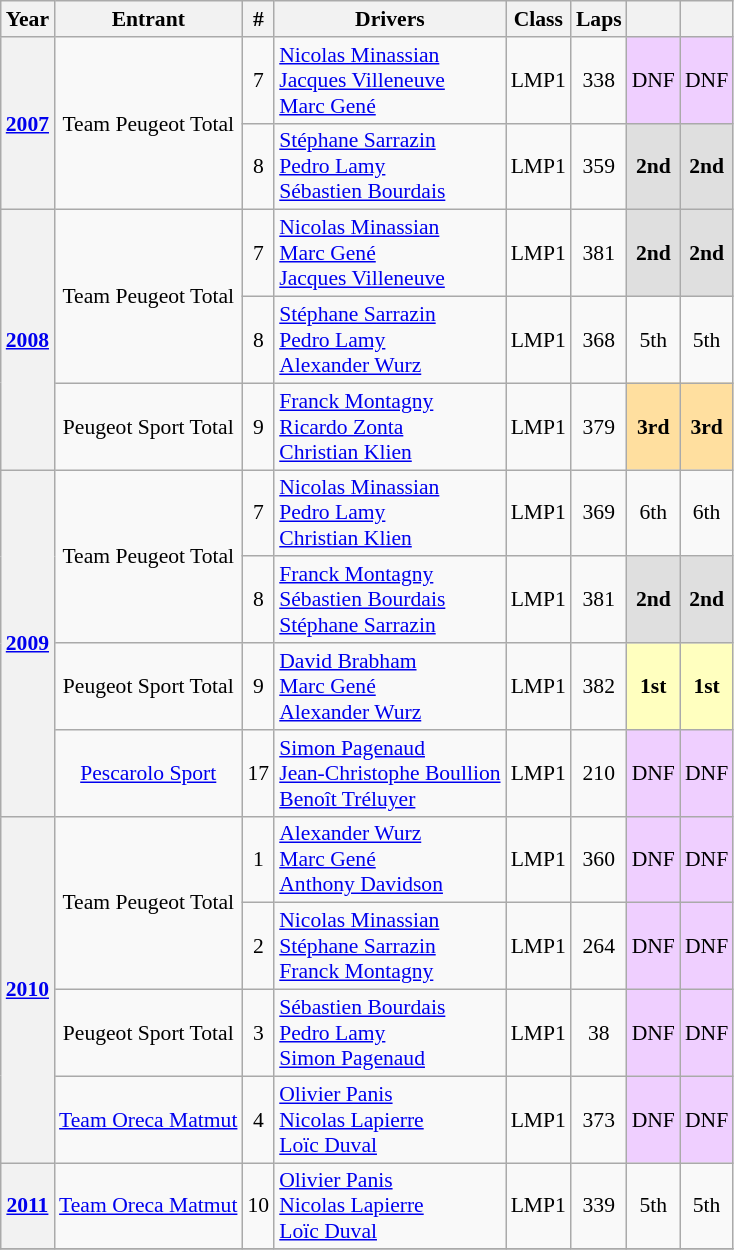<table class="wikitable" style="text-align:center; font-size:90%">
<tr>
<th>Year</th>
<th>Entrant</th>
<th>#</th>
<th>Drivers</th>
<th>Class</th>
<th>Laps</th>
<th></th>
<th></th>
</tr>
<tr>
<th rowspan="2"><a href='#'>2007</a></th>
<td rowspan="2"> Team Peugeot Total</td>
<td align="center">7</td>
<td align="left"> <a href='#'>Nicolas Minassian</a><br> <a href='#'>Jacques Villeneuve</a><br> <a href='#'>Marc Gené</a></td>
<td align="center">LMP1</td>
<td align="center">338</td>
<td align="center" style="background:#EFCFFF;">DNF</td>
<td align="center" style="background:#EFCFFF;">DNF</td>
</tr>
<tr>
<td align="center">8</td>
<td align="left"> <a href='#'>Stéphane Sarrazin</a><br> <a href='#'>Pedro Lamy</a><br> <a href='#'>Sébastien Bourdais</a></td>
<td align="center">LMP1</td>
<td align="center">359</td>
<td align="center" style="background:#DFDFDF;"><strong>2nd</strong></td>
<td align="center" style="background:#DFDFDF;"><strong>2nd</strong></td>
</tr>
<tr>
<th rowspan="3"><a href='#'>2008</a></th>
<td rowspan="2"> Team Peugeot Total</td>
<td align="center">7</td>
<td align="left"> <a href='#'>Nicolas Minassian</a><br> <a href='#'>Marc Gené</a><br> <a href='#'>Jacques Villeneuve</a></td>
<td align="center">LMP1</td>
<td align="center">381</td>
<td align="center" style="background:#DFDFDF;"><strong>2nd</strong></td>
<td align="center" style="background:#DFDFDF;"><strong>2nd</strong></td>
</tr>
<tr>
<td align="center">8</td>
<td align="left"> <a href='#'>Stéphane Sarrazin</a><br> <a href='#'>Pedro Lamy</a><br> <a href='#'>Alexander Wurz</a></td>
<td align="center">LMP1</td>
<td align="center">368</td>
<td align="center">5th</td>
<td align="center">5th</td>
</tr>
<tr>
<td> Peugeot Sport Total</td>
<td align="center">9</td>
<td align="left"> <a href='#'>Franck Montagny</a><br> <a href='#'>Ricardo Zonta</a><br> <a href='#'>Christian Klien</a></td>
<td align="center">LMP1</td>
<td align="center">379</td>
<td align="center" style="background:#FFDF9F;"><strong>3rd</strong></td>
<td align="center" style="background:#FFDF9F;"><strong>3rd</strong></td>
</tr>
<tr>
<th rowspan="4"><a href='#'>2009</a></th>
<td rowspan="2"> Team Peugeot Total</td>
<td align="center">7</td>
<td align="left"> <a href='#'>Nicolas Minassian</a><br> <a href='#'>Pedro Lamy</a><br> <a href='#'>Christian Klien</a></td>
<td align="center">LMP1</td>
<td align="center">369</td>
<td align="center">6th</td>
<td align="center">6th</td>
</tr>
<tr>
<td align="center">8</td>
<td align="left"> <a href='#'>Franck Montagny</a><br> <a href='#'>Sébastien Bourdais</a><br> <a href='#'>Stéphane Sarrazin</a></td>
<td align="center">LMP1</td>
<td align="center">381</td>
<td align="center" style="background:#DFDFDF;"><strong>2nd</strong></td>
<td align="center" style="background:#DFDFDF;"><strong>2nd</strong></td>
</tr>
<tr>
<td>  Peugeot Sport Total</td>
<td align="center">9</td>
<td align="left"> <a href='#'>David Brabham</a><br> <a href='#'>Marc Gené</a><br> <a href='#'>Alexander Wurz</a></td>
<td align="center">LMP1</td>
<td align="center">382</td>
<td align="center" style="background:#FFFFBF;"><strong>1st</strong></td>
<td align="center" style="background:#FFFFBF;"><strong>1st</strong></td>
</tr>
<tr>
<td> <a href='#'>Pescarolo Sport</a></td>
<td align="center">17</td>
<td align="left"> <a href='#'>Simon Pagenaud</a><br> <a href='#'>Jean-Christophe Boullion</a><br> <a href='#'>Benoît Tréluyer</a></td>
<td align="center">LMP1</td>
<td align="center">210</td>
<td align="center" style="background:#EFCFFF;">DNF</td>
<td align="center" style="background:#EFCFFF;">DNF</td>
</tr>
<tr>
<th rowspan="4"><a href='#'>2010</a></th>
<td rowspan="2"> Team Peugeot Total</td>
<td align="center">1</td>
<td align="left"> <a href='#'>Alexander Wurz</a><br> <a href='#'>Marc Gené</a><br> <a href='#'>Anthony Davidson</a></td>
<td align="center">LMP1</td>
<td align="center">360</td>
<td align="center" style="background:#EFCFFF;">DNF</td>
<td align="center" style="background:#EFCFFF;">DNF</td>
</tr>
<tr>
<td align="center">2</td>
<td align="left"> <a href='#'>Nicolas Minassian</a><br> <a href='#'>Stéphane Sarrazin</a><br> <a href='#'>Franck Montagny</a></td>
<td align="center">LMP1</td>
<td align="center">264</td>
<td align="center" style="background:#EFCFFF;">DNF</td>
<td align="center" style="background:#EFCFFF;">DNF</td>
</tr>
<tr>
<td> Peugeot Sport Total</td>
<td align="center">3</td>
<td align="left"> <a href='#'>Sébastien Bourdais</a><br> <a href='#'>Pedro Lamy</a><br> <a href='#'>Simon Pagenaud</a></td>
<td align="center">LMP1</td>
<td align="center">38</td>
<td align="center" style="background:#EFCFFF;">DNF</td>
<td align="center" style="background:#EFCFFF;">DNF</td>
</tr>
<tr>
<td> <a href='#'>Team Oreca Matmut</a></td>
<td align="center">4</td>
<td align="left"> <a href='#'>Olivier Panis</a><br> <a href='#'>Nicolas Lapierre</a><br> <a href='#'>Loïc Duval</a></td>
<td align="center">LMP1</td>
<td align="center">373</td>
<td align="center" style="background:#EFCFFF;">DNF</td>
<td align="center" style="background:#EFCFFF;">DNF</td>
</tr>
<tr>
<th><a href='#'>2011</a></th>
<td> <a href='#'>Team Oreca Matmut</a></td>
<td align="center">10</td>
<td align="left"> <a href='#'>Olivier Panis</a><br> <a href='#'>Nicolas Lapierre</a><br> <a href='#'>Loïc Duval</a></td>
<td align="center">LMP1</td>
<td align="center">339</td>
<td align="center">5th</td>
<td align="center">5th</td>
</tr>
<tr>
</tr>
</table>
